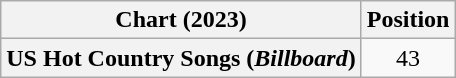<table class="wikitable sortable plainrowheaders" style="text-align:center">
<tr>
<th scope="col">Chart (2023)</th>
<th scope="col">Position</th>
</tr>
<tr>
<th scope="row">US Hot Country Songs (<em>Billboard</em>)</th>
<td>43</td>
</tr>
</table>
